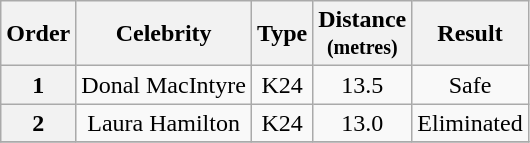<table class="wikitable plainrowheaders" style="text-align:center;">
<tr>
<th>Order</th>
<th>Celebrity</th>
<th>Type</th>
<th>Distance<br><small>(metres)</small></th>
<th>Result</th>
</tr>
<tr>
<th>1</th>
<td>Donal MacIntyre</td>
<td>K24</td>
<td>13.5</td>
<td>Safe</td>
</tr>
<tr>
<th>2</th>
<td>Laura Hamilton</td>
<td>K24</td>
<td>13.0</td>
<td>Eliminated</td>
</tr>
<tr>
</tr>
</table>
